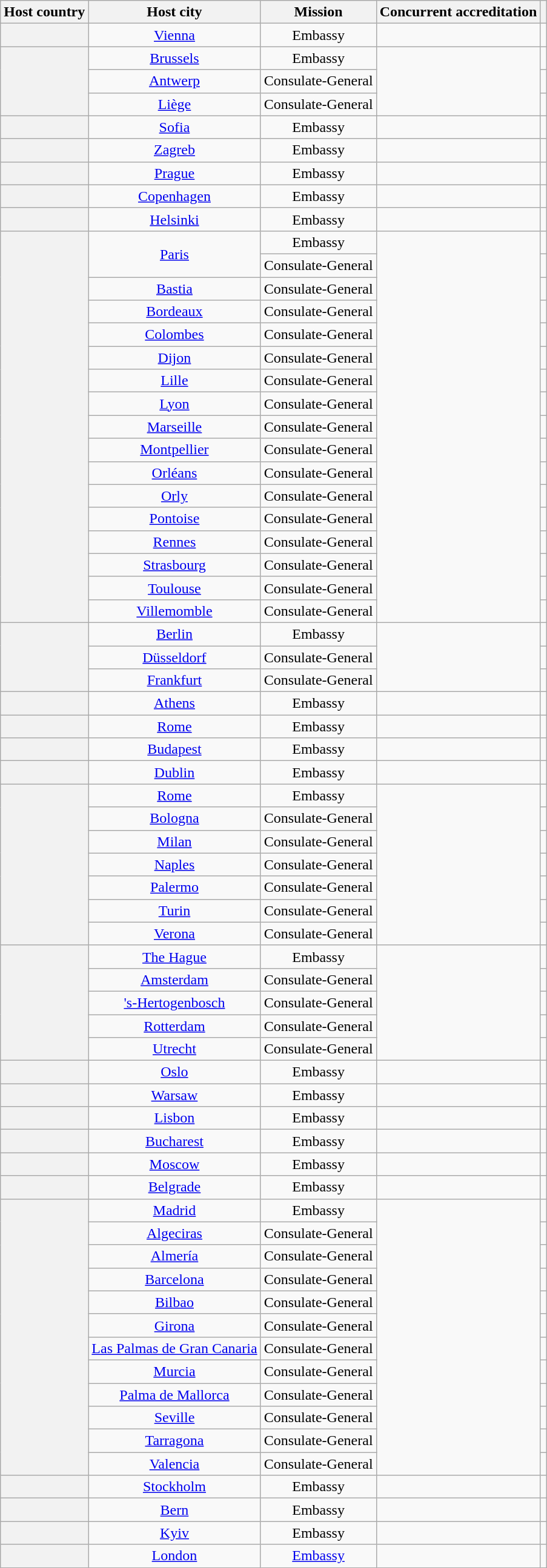<table class="wikitable plainrowheaders" style="text-align:center;">
<tr>
<th scope="col">Host country</th>
<th scope="col">Host city</th>
<th scope="col">Mission</th>
<th scope="col">Concurrent accreditation</th>
<th scope="col"></th>
</tr>
<tr>
<th scope="row"></th>
<td><a href='#'>Vienna</a></td>
<td>Embassy</td>
<td></td>
<td></td>
</tr>
<tr>
<th scope="row" rowspan="3"></th>
<td><a href='#'>Brussels</a></td>
<td>Embassy</td>
<td rowspan="3"></td>
<td></td>
</tr>
<tr>
<td><a href='#'>Antwerp</a></td>
<td>Consulate-General</td>
<td></td>
</tr>
<tr>
<td><a href='#'>Liège</a></td>
<td>Consulate-General</td>
<td></td>
</tr>
<tr>
<th scope="row"></th>
<td><a href='#'>Sofia</a></td>
<td>Embassy</td>
<td></td>
<td></td>
</tr>
<tr>
<th scope="row"></th>
<td><a href='#'>Zagreb</a></td>
<td>Embassy</td>
<td></td>
<td></td>
</tr>
<tr>
<th scope="row"></th>
<td><a href='#'>Prague</a></td>
<td>Embassy</td>
<td></td>
<td></td>
</tr>
<tr>
<th scope="row"></th>
<td><a href='#'>Copenhagen</a></td>
<td>Embassy</td>
<td></td>
<td></td>
</tr>
<tr>
<th scope="row"></th>
<td><a href='#'>Helsinki</a></td>
<td>Embassy</td>
<td></td>
<td></td>
</tr>
<tr>
<th scope="row" rowspan="17"></th>
<td rowspan="2"><a href='#'>Paris</a></td>
<td>Embassy</td>
<td rowspan="17"></td>
<td></td>
</tr>
<tr>
<td>Consulate-General</td>
<td></td>
</tr>
<tr>
<td><a href='#'>Bastia</a></td>
<td>Consulate-General</td>
<td></td>
</tr>
<tr>
<td><a href='#'>Bordeaux</a></td>
<td>Consulate-General</td>
<td></td>
</tr>
<tr>
<td><a href='#'>Colombes</a></td>
<td>Consulate-General</td>
<td></td>
</tr>
<tr>
<td><a href='#'>Dijon</a></td>
<td>Consulate-General</td>
<td></td>
</tr>
<tr>
<td><a href='#'>Lille</a></td>
<td>Consulate-General</td>
<td></td>
</tr>
<tr>
<td><a href='#'>Lyon</a></td>
<td>Consulate-General</td>
<td></td>
</tr>
<tr>
<td><a href='#'>Marseille</a></td>
<td>Consulate-General</td>
<td></td>
</tr>
<tr>
<td><a href='#'>Montpellier</a></td>
<td>Consulate-General</td>
<td></td>
</tr>
<tr>
<td><a href='#'>Orléans</a></td>
<td>Consulate-General</td>
<td></td>
</tr>
<tr>
<td><a href='#'>Orly</a></td>
<td>Consulate-General</td>
<td></td>
</tr>
<tr>
<td><a href='#'>Pontoise</a></td>
<td>Consulate-General</td>
<td></td>
</tr>
<tr>
<td><a href='#'>Rennes</a></td>
<td>Consulate-General</td>
<td></td>
</tr>
<tr>
<td><a href='#'>Strasbourg</a></td>
<td>Consulate-General</td>
<td></td>
</tr>
<tr>
<td><a href='#'>Toulouse</a></td>
<td>Consulate-General</td>
<td></td>
</tr>
<tr>
<td><a href='#'>Villemomble</a></td>
<td>Consulate-General</td>
<td></td>
</tr>
<tr>
<th scope="row" rowspan="3"></th>
<td><a href='#'>Berlin</a></td>
<td>Embassy</td>
<td rowspan="3"></td>
<td></td>
</tr>
<tr>
<td><a href='#'>Düsseldorf</a></td>
<td>Consulate-General</td>
<td></td>
</tr>
<tr>
<td><a href='#'>Frankfurt</a></td>
<td>Consulate-General</td>
<td></td>
</tr>
<tr>
<th scope="row"></th>
<td><a href='#'>Athens</a></td>
<td>Embassy</td>
<td></td>
<td></td>
</tr>
<tr>
<th scope="row"></th>
<td><a href='#'>Rome</a></td>
<td>Embassy</td>
<td></td>
<td></td>
</tr>
<tr>
<th scope="row"></th>
<td><a href='#'>Budapest</a></td>
<td>Embassy</td>
<td></td>
<td></td>
</tr>
<tr>
<th scope="row"></th>
<td><a href='#'>Dublin</a></td>
<td>Embassy</td>
<td></td>
<td></td>
</tr>
<tr>
<th scope="row" rowspan="7"></th>
<td><a href='#'>Rome</a></td>
<td>Embassy</td>
<td rowspan="7"></td>
<td></td>
</tr>
<tr>
<td><a href='#'>Bologna</a></td>
<td>Consulate-General</td>
<td></td>
</tr>
<tr>
<td><a href='#'>Milan</a></td>
<td>Consulate-General</td>
<td></td>
</tr>
<tr>
<td><a href='#'>Naples</a></td>
<td>Consulate-General</td>
<td></td>
</tr>
<tr>
<td><a href='#'>Palermo</a></td>
<td>Consulate-General</td>
<td></td>
</tr>
<tr>
<td><a href='#'>Turin</a></td>
<td>Consulate-General</td>
<td></td>
</tr>
<tr>
<td><a href='#'>Verona</a></td>
<td>Consulate-General</td>
<td></td>
</tr>
<tr>
<th scope="row" rowspan="5"></th>
<td><a href='#'>The Hague</a></td>
<td>Embassy</td>
<td rowspan="5"></td>
<td></td>
</tr>
<tr>
<td><a href='#'>Amsterdam</a></td>
<td>Consulate-General</td>
<td></td>
</tr>
<tr>
<td><a href='#'>'s-Hertogenbosch</a></td>
<td>Consulate-General</td>
<td></td>
</tr>
<tr>
<td><a href='#'>Rotterdam</a></td>
<td>Consulate-General</td>
<td></td>
</tr>
<tr>
<td><a href='#'>Utrecht</a></td>
<td>Consulate-General</td>
<td></td>
</tr>
<tr>
<th scope="row"></th>
<td><a href='#'>Oslo</a></td>
<td>Embassy</td>
<td></td>
<td></td>
</tr>
<tr>
<th scope="row"></th>
<td><a href='#'>Warsaw</a></td>
<td>Embassy</td>
<td></td>
<td></td>
</tr>
<tr>
<th scope="row"></th>
<td><a href='#'>Lisbon</a></td>
<td>Embassy</td>
<td></td>
<td></td>
</tr>
<tr>
<th scope="row"></th>
<td><a href='#'>Bucharest</a></td>
<td>Embassy</td>
<td></td>
<td></td>
</tr>
<tr>
<th scope="row"></th>
<td><a href='#'>Moscow</a></td>
<td>Embassy</td>
<td></td>
<td></td>
</tr>
<tr>
<th scope="row"></th>
<td><a href='#'>Belgrade</a></td>
<td>Embassy</td>
<td></td>
<td></td>
</tr>
<tr>
<th scope="row" rowspan="12"></th>
<td><a href='#'>Madrid</a></td>
<td>Embassy</td>
<td rowspan="12"></td>
<td></td>
</tr>
<tr>
<td><a href='#'>Algeciras</a></td>
<td>Consulate-General</td>
<td></td>
</tr>
<tr>
<td><a href='#'>Almería</a></td>
<td>Consulate-General</td>
<td></td>
</tr>
<tr>
<td><a href='#'>Barcelona</a></td>
<td>Consulate-General</td>
<td></td>
</tr>
<tr>
<td><a href='#'>Bilbao</a></td>
<td>Consulate-General</td>
<td></td>
</tr>
<tr>
<td><a href='#'>Girona</a></td>
<td>Consulate-General</td>
<td></td>
</tr>
<tr>
<td><a href='#'>Las Palmas de Gran Canaria</a></td>
<td>Consulate-General</td>
<td></td>
</tr>
<tr>
<td><a href='#'>Murcia</a></td>
<td>Consulate-General</td>
<td></td>
</tr>
<tr>
<td><a href='#'>Palma de Mallorca</a></td>
<td>Consulate-General</td>
<td></td>
</tr>
<tr>
<td><a href='#'>Seville</a></td>
<td>Consulate-General</td>
<td></td>
</tr>
<tr>
<td><a href='#'>Tarragona</a></td>
<td>Consulate-General</td>
<td></td>
</tr>
<tr>
<td><a href='#'>Valencia</a></td>
<td>Consulate-General</td>
<td></td>
</tr>
<tr>
<th scope="row"></th>
<td><a href='#'>Stockholm</a></td>
<td>Embassy</td>
<td></td>
<td></td>
</tr>
<tr>
<th scope="row"></th>
<td><a href='#'>Bern</a></td>
<td>Embassy</td>
<td></td>
<td></td>
</tr>
<tr>
<th scope="row"></th>
<td><a href='#'>Kyiv</a></td>
<td>Embassy</td>
<td></td>
<td></td>
</tr>
<tr>
<th scope="row"></th>
<td><a href='#'>London</a></td>
<td><a href='#'>Embassy</a></td>
<td></td>
<td></td>
</tr>
</table>
